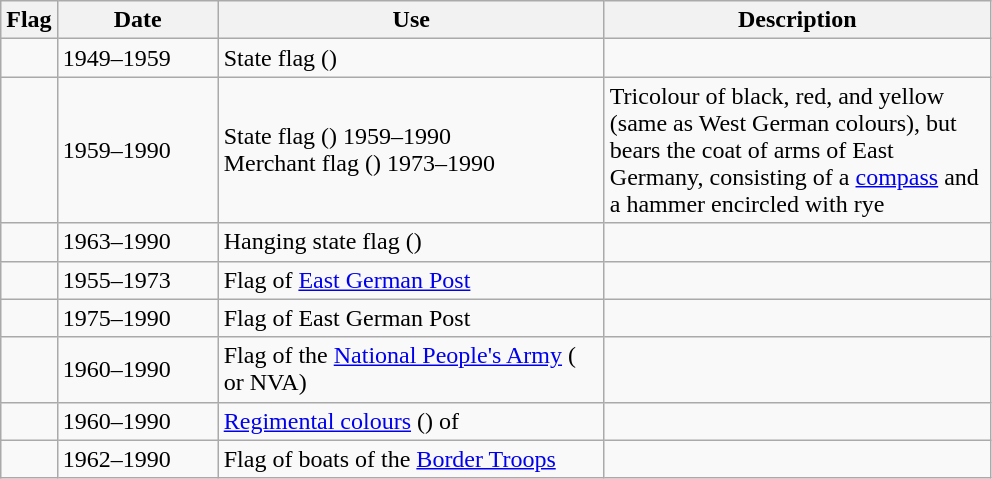<table class="wikitable">
<tr>
<th>Flag</th>
<th style="width:100px">Date</th>
<th style="width:250px">Use</th>
<th style="width:250px">Description</th>
</tr>
<tr>
<td></td>
<td>1949–1959</td>
<td>State flag ()</td>
<td></td>
</tr>
<tr>
<td></td>
<td>1959–1990</td>
<td>State flag () 1959–1990<br>Merchant flag () 1973–1990</td>
<td>Tricolour of black, red, and yellow (same as West German colours), but bears the coat of arms of East Germany, consisting of a <a href='#'>compass</a> and a hammer encircled with rye</td>
</tr>
<tr>
<td></td>
<td>1963–1990</td>
<td>Hanging state flag ()</td>
<td></td>
</tr>
<tr>
<td></td>
<td>1955–1973</td>
<td>Flag of <a href='#'>East German Post</a></td>
<td></td>
</tr>
<tr>
<td></td>
<td>1975–1990</td>
<td>Flag of East German Post</td>
<td></td>
</tr>
<tr>
<td></td>
<td>1960–1990</td>
<td>Flag of the <a href='#'>National People's Army</a> ( or NVA)</td>
<td></td>
</tr>
<tr>
<td></td>
<td>1960–1990</td>
<td><a href='#'>Regimental colours</a> () of </td>
<td></td>
</tr>
<tr>
<td></td>
<td>1962–1990</td>
<td>Flag of boats of the <a href='#'>Border Troops</a></td>
<td></td>
</tr>
</table>
